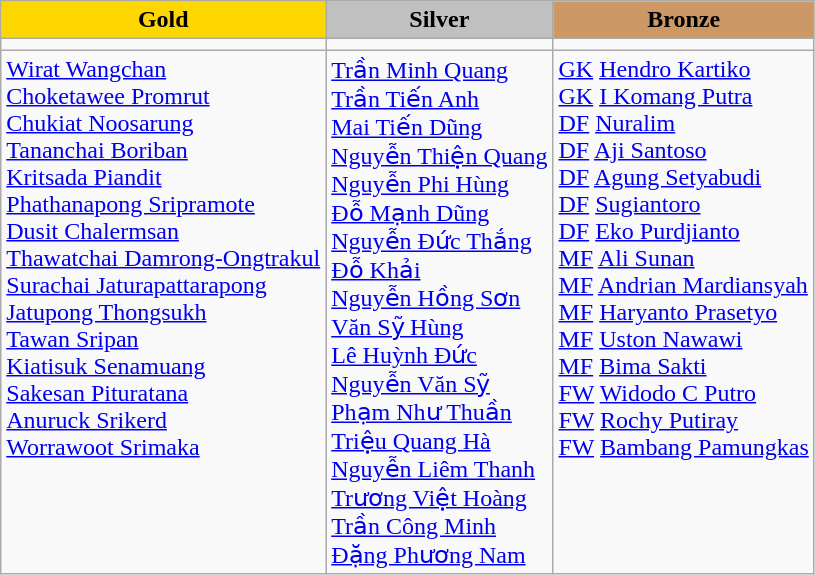<table class="wikitable">
<tr>
<th style="background: gold">Gold</th>
<th style="background: silver">Silver</th>
<th style="background: #cc9966">Bronze</th>
</tr>
<tr>
<td align="center"></td>
<td align="center"></td>
<td align="center"></td>
</tr>
<tr>
<td valign="top"><a href='#'>Wirat Wangchan</a> <br><a href='#'>Choketawee Promrut</a> <br><a href='#'>Chukiat Noosarung</a> <br><a href='#'>Tananchai Boriban</a> <br><a href='#'>Kritsada Piandit</a> <br><a href='#'>Phathanapong Sripramote</a> <br><a href='#'>Dusit Chalermsan</a> <br><a href='#'>Thawatchai Damrong-Ongtrakul</a> <br><a href='#'>Surachai Jaturapattarapong</a> <br><a href='#'>Jatupong Thongsukh</a> <br><a href='#'>Tawan Sripan</a> <br><a href='#'>Kiatisuk Senamuang</a> <br><a href='#'>Sakesan Pituratana</a> <br><a href='#'>Anuruck Srikerd</a> <br><a href='#'>Worrawoot Srimaka</a></td>
<td valign="top"><a href='#'>Trần Minh Quang</a> <br><a href='#'>Trần Tiến Anh</a> <br><a href='#'>Mai Tiến Dũng</a> <br><a href='#'>Nguyễn Thiện Quang</a> <br><a href='#'>Nguyễn Phi Hùng</a> <br><a href='#'>Đỗ Mạnh Dũng</a> <br><a href='#'>Nguyễn Đức Thắng</a> <br><a href='#'>Đỗ Khải</a> <br><a href='#'>Nguyễn Hồng Sơn</a> <br><a href='#'>Văn Sỹ Hùng</a> <br><a href='#'>Lê Huỳnh Đức</a> <br><a href='#'>Nguyễn Văn Sỹ</a> <br><a href='#'>Phạm Như Thuần</a> <br><a href='#'>Triệu Quang Hà</a> <br><a href='#'>Nguyễn Liêm Thanh</a> <br><a href='#'>Trương Việt Hoàng</a> <br><a href='#'>Trần Công Minh</a> <br><a href='#'>Đặng Phương Nam</a></td>
<td valign="top"><a href='#'>GK</a> <a href='#'>Hendro Kartiko</a> <br><a href='#'>GK</a> <a href='#'>I Komang Putra</a> <br><a href='#'>DF</a> <a href='#'>Nuralim</a> <br><a href='#'>DF</a> <a href='#'>Aji Santoso</a> <br><a href='#'>DF</a> <a href='#'>Agung Setyabudi</a> <br><a href='#'>DF</a> <a href='#'>Sugiantoro</a> <br><a href='#'>DF</a> <a href='#'>Eko Purdjianto</a> <br><a href='#'>MF</a> <a href='#'>Ali Sunan</a> <br><a href='#'>MF</a> <a href='#'>Andrian Mardiansyah</a> <br><a href='#'>MF</a> <a href='#'>Haryanto Prasetyo</a> <br><a href='#'>MF</a> <a href='#'>Uston Nawawi</a> <br><a href='#'>MF</a> <a href='#'>Bima Sakti</a> <br><a href='#'>FW</a> <a href='#'>Widodo C Putro</a> <br><a href='#'>FW</a> <a href='#'>Rochy Putiray</a> <br><a href='#'>FW</a> <a href='#'>Bambang Pamungkas</a></td>
</tr>
</table>
